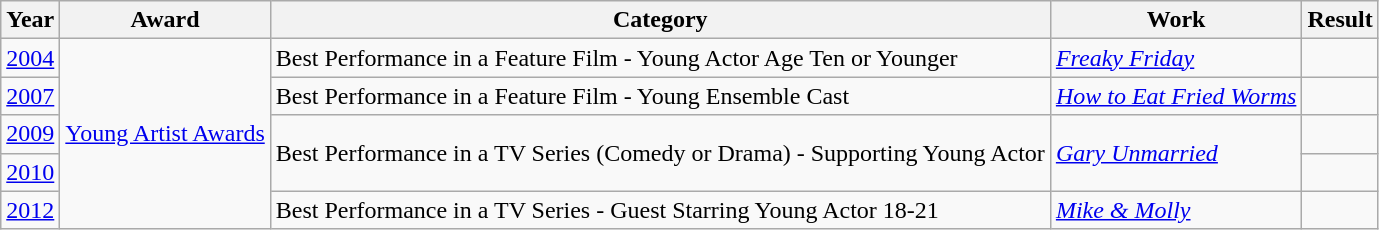<table class="wikitable sortable">
<tr>
<th>Year</th>
<th>Award</th>
<th>Category</th>
<th>Work</th>
<th>Result</th>
</tr>
<tr>
<td><a href='#'>2004</a></td>
<td rowspan="5"><a href='#'>Young Artist Awards</a></td>
<td>Best Performance in a Feature Film - Young Actor Age Ten or Younger</td>
<td><em><a href='#'>Freaky Friday</a></em></td>
<td></td>
</tr>
<tr>
<td><a href='#'>2007</a></td>
<td>Best Performance in a Feature Film - Young Ensemble Cast</td>
<td><em><a href='#'>How to Eat Fried Worms</a></em></td>
<td></td>
</tr>
<tr>
<td><a href='#'>2009</a></td>
<td rowspan="2">Best Performance in a TV Series (Comedy or Drama) - Supporting Young Actor</td>
<td rowspan="2"><em><a href='#'>Gary Unmarried</a></em></td>
<td></td>
</tr>
<tr>
<td><a href='#'>2010</a></td>
<td></td>
</tr>
<tr>
<td><a href='#'>2012</a></td>
<td>Best Performance in a TV Series - Guest Starring Young Actor 18-21</td>
<td><em><a href='#'>Mike & Molly</a></em></td>
<td></td>
</tr>
</table>
